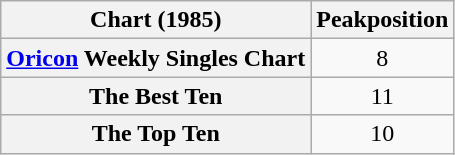<table class="wikitable plainrowheaders" style="text-align:center;">
<tr>
<th>Chart (1985)</th>
<th>Peakposition</th>
</tr>
<tr>
<th scope="row"><a href='#'>Oricon</a> Weekly Singles Chart</th>
<td>8</td>
</tr>
<tr>
<th scope="row">The Best Ten</th>
<td>11</td>
</tr>
<tr>
<th scope="row">The Top Ten</th>
<td>10</td>
</tr>
</table>
